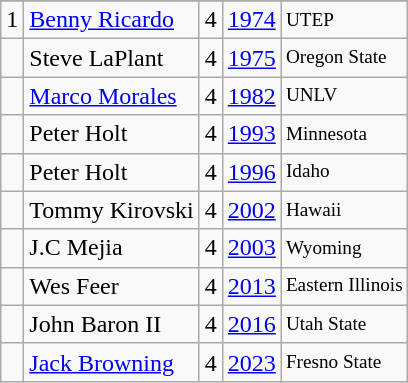<table class="wikitable">
<tr>
</tr>
<tr>
<td>1</td>
<td><a href='#'>Benny Ricardo</a></td>
<td>4</td>
<td><a href='#'>1974</a></td>
<td style="font-size:80%;">UTEP</td>
</tr>
<tr>
<td></td>
<td>Steve LaPlant</td>
<td>4</td>
<td><a href='#'>1975</a></td>
<td style="font-size:80%;">Oregon State</td>
</tr>
<tr>
<td></td>
<td><a href='#'>Marco Morales</a></td>
<td>4</td>
<td><a href='#'>1982</a></td>
<td style="font-size:80%;">UNLV</td>
</tr>
<tr>
<td></td>
<td>Peter Holt</td>
<td>4</td>
<td><a href='#'>1993</a></td>
<td style="font-size:80%;">Minnesota</td>
</tr>
<tr>
<td></td>
<td>Peter Holt</td>
<td>4</td>
<td><a href='#'>1996</a></td>
<td style="font-size:80%;">Idaho</td>
</tr>
<tr>
<td></td>
<td>Tommy Kirovski</td>
<td>4</td>
<td><a href='#'>2002</a></td>
<td style="font-size:80%;">Hawaii</td>
</tr>
<tr>
<td></td>
<td>J.C Mejia</td>
<td>4</td>
<td><a href='#'>2003</a></td>
<td style="font-size:80%;">Wyoming</td>
</tr>
<tr>
<td></td>
<td>Wes Feer</td>
<td>4</td>
<td><a href='#'>2013</a></td>
<td style="font-size:80%;">Eastern Illinois</td>
</tr>
<tr>
<td></td>
<td>John Baron II</td>
<td>4</td>
<td><a href='#'>2016</a></td>
<td style="font-size:80%;">Utah State</td>
</tr>
<tr>
<td></td>
<td><a href='#'>Jack Browning</a></td>
<td>4</td>
<td><a href='#'>2023</a></td>
<td style="font-size:80%;">Fresno State</td>
</tr>
</table>
